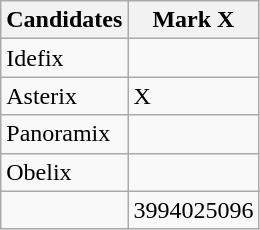<table class="wikitable">
<tr>
<th>Candidates</th>
<th>Mark X</th>
</tr>
<tr>
<td>Idefix</td>
<td></td>
</tr>
<tr>
<td>Asterix</td>
<td>X</td>
</tr>
<tr>
<td>Panoramix</td>
<td></td>
</tr>
<tr>
<td>Obelix</td>
<td></td>
</tr>
<tr>
<td></td>
<td>3994025096</td>
</tr>
</table>
